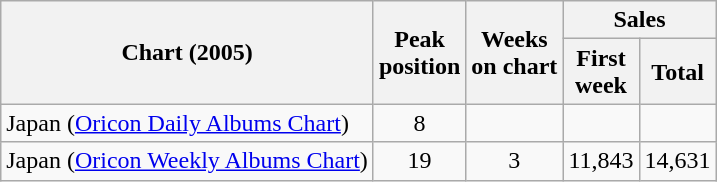<table class="wikitable sortable" border="1">
<tr>
<th rowspan="2">Chart (2005)</th>
<th rowspan="2">Peak<br>position</th>
<th rowspan="2">Weeks<br>on chart</th>
<th colspan="2">Sales</th>
</tr>
<tr>
<th>First<br>week</th>
<th>Total</th>
</tr>
<tr>
<td>Japan (<a href='#'>Oricon Daily Albums Chart</a>)</td>
<td style="text-align:center;">8</td>
<td></td>
<td></td>
<td></td>
</tr>
<tr>
<td>Japan (<a href='#'>Oricon Weekly Albums Chart</a>)</td>
<td style="text-align:center;">19</td>
<td style="text-align:center;">3</td>
<td style="text-align:center;">11,843</td>
<td style="text-align:center;">14,631</td>
</tr>
</table>
